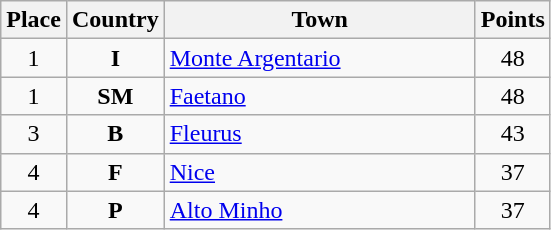<table class="wikitable" style="text-align;">
<tr>
<th width="25">Place</th>
<th width="25">Country</th>
<th width="200">Town</th>
<th width="25">Points</th>
</tr>
<tr>
<td align="center">1</td>
<td align="center"><strong>I</strong></td>
<td align="left"><a href='#'>Monte Argentario</a></td>
<td align="center">48</td>
</tr>
<tr>
<td align="center">1</td>
<td align="center"><strong>SM</strong></td>
<td align="left"><a href='#'>Faetano</a></td>
<td align="center">48</td>
</tr>
<tr>
<td align="center">3</td>
<td align="center"><strong>B</strong></td>
<td align="left"><a href='#'>Fleurus</a></td>
<td align="center">43</td>
</tr>
<tr>
<td align="center">4</td>
<td align="center"><strong>F</strong></td>
<td align="left"><a href='#'>Nice</a></td>
<td align="center">37</td>
</tr>
<tr>
<td align="center">4</td>
<td align="center"><strong>P</strong></td>
<td align="left"><a href='#'>Alto Minho</a></td>
<td align="center">37</td>
</tr>
</table>
